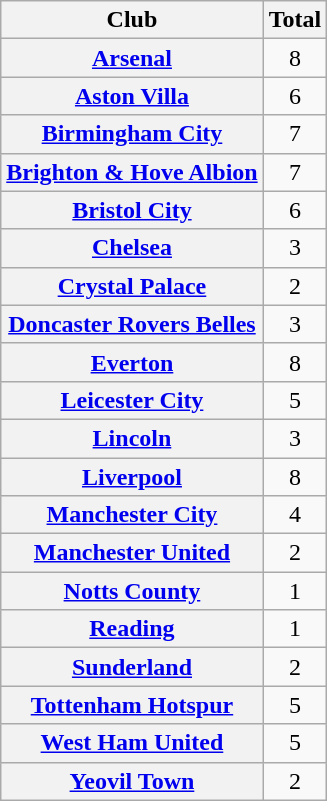<table class="sortable wikitable plainrowheaders">
<tr>
<th>Club</th>
<th>Total</th>
</tr>
<tr>
<th scope="row"><a href='#'>Arsenal</a></th>
<td style="text-align:center;">8</td>
</tr>
<tr>
<th scope="row"><a href='#'>Aston Villa</a></th>
<td style="text-align:center;">6</td>
</tr>
<tr>
<th scope="row"><a href='#'>Birmingham City</a></th>
<td style="text-align:center;">7</td>
</tr>
<tr>
<th scope="row"><a href='#'>Brighton & Hove Albion</a></th>
<td style="text-align:center;">7</td>
</tr>
<tr>
<th scope="row"><a href='#'>Bristol City</a></th>
<td style="text-align:center;">6</td>
</tr>
<tr>
<th scope="row"><a href='#'>Chelsea</a></th>
<td style="text-align:center;">3</td>
</tr>
<tr>
<th scope="row"><a href='#'>Crystal Palace</a></th>
<td style="text-align:center;">2</td>
</tr>
<tr>
<th scope="row"><a href='#'>Doncaster Rovers Belles</a></th>
<td style="text-align:center;">3</td>
</tr>
<tr>
<th scope="row"><a href='#'>Everton</a></th>
<td style="text-align:center;">8</td>
</tr>
<tr>
<th scope="row"><a href='#'>Leicester City</a></th>
<td style="text-align:center;">5</td>
</tr>
<tr>
<th scope="row"><a href='#'>Lincoln</a></th>
<td style="text-align:center;">3</td>
</tr>
<tr>
<th scope="row"><a href='#'>Liverpool</a></th>
<td style="text-align:center;">8</td>
</tr>
<tr>
<th scope="row"><a href='#'>Manchester City</a></th>
<td style="text-align:center;">4</td>
</tr>
<tr>
<th scope="row"><a href='#'>Manchester United</a></th>
<td style="text-align:center;">2</td>
</tr>
<tr>
<th scope="row"><a href='#'>Notts County</a></th>
<td style="text-align:center;">1</td>
</tr>
<tr>
<th scope="row"><a href='#'>Reading</a></th>
<td style="text-align:center;">1</td>
</tr>
<tr>
<th scope="row"><a href='#'>Sunderland</a></th>
<td style="text-align:center;">2</td>
</tr>
<tr>
<th scope="row"><a href='#'>Tottenham Hotspur</a></th>
<td style="text-align:center;">5</td>
</tr>
<tr>
<th scope="row"><a href='#'>West Ham United</a></th>
<td style="text-align:center;">5</td>
</tr>
<tr>
<th scope="row"><a href='#'>Yeovil Town</a></th>
<td style="text-align:center;">2</td>
</tr>
</table>
